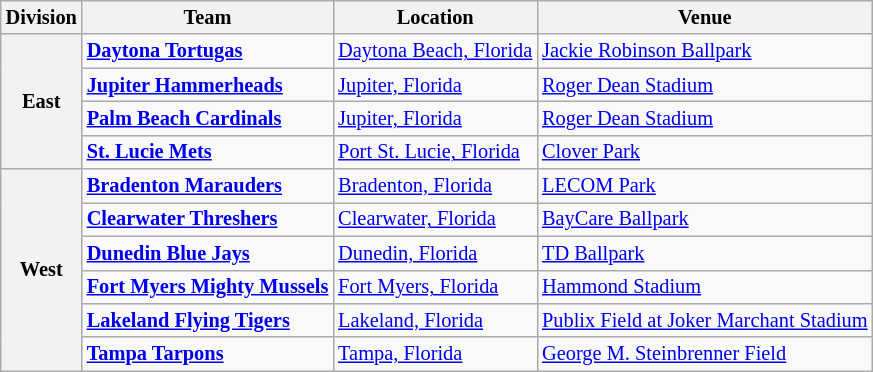<table class="wikitable" style="font-size:85%">
<tr>
<th>Division</th>
<th>Team</th>
<th>Location</th>
<th>Venue</th>
</tr>
<tr>
<th rowspan="4">East</th>
<td><strong><a href='#'>Daytona Tortugas</a></strong></td>
<td><a href='#'>Daytona Beach, Florida</a></td>
<td><a href='#'>Jackie Robinson Ballpark</a></td>
</tr>
<tr>
<td><strong><a href='#'>Jupiter Hammerheads</a></strong></td>
<td><a href='#'>Jupiter, Florida</a></td>
<td><a href='#'>Roger Dean Stadium</a></td>
</tr>
<tr>
<td><strong><a href='#'>Palm Beach Cardinals</a></strong></td>
<td><a href='#'>Jupiter, Florida</a></td>
<td><a href='#'>Roger Dean Stadium</a></td>
</tr>
<tr>
<td><strong><a href='#'>St. Lucie Mets</a></strong></td>
<td><a href='#'>Port St. Lucie, Florida</a></td>
<td><a href='#'>Clover Park</a></td>
</tr>
<tr>
<th rowspan="6">West</th>
<td><strong><a href='#'>Bradenton Marauders</a></strong></td>
<td><a href='#'>Bradenton, Florida</a></td>
<td><a href='#'>LECOM Park</a></td>
</tr>
<tr>
<td><strong><a href='#'>Clearwater Threshers</a></strong></td>
<td><a href='#'>Clearwater, Florida</a></td>
<td><a href='#'>BayCare Ballpark</a></td>
</tr>
<tr>
<td><strong><a href='#'>Dunedin Blue Jays</a></strong></td>
<td><a href='#'>Dunedin, Florida</a></td>
<td><a href='#'>TD Ballpark</a></td>
</tr>
<tr>
<td><strong><a href='#'>Fort Myers Mighty Mussels</a></strong></td>
<td><a href='#'>Fort Myers, Florida</a></td>
<td><a href='#'>Hammond Stadium</a></td>
</tr>
<tr>
<td><strong><a href='#'>Lakeland Flying Tigers</a></strong></td>
<td><a href='#'>Lakeland, Florida</a></td>
<td><a href='#'>Publix Field at Joker Marchant Stadium</a></td>
</tr>
<tr>
<td><strong><a href='#'>Tampa Tarpons</a></strong></td>
<td><a href='#'>Tampa, Florida</a></td>
<td><a href='#'>George M. Steinbrenner Field</a></td>
</tr>
</table>
